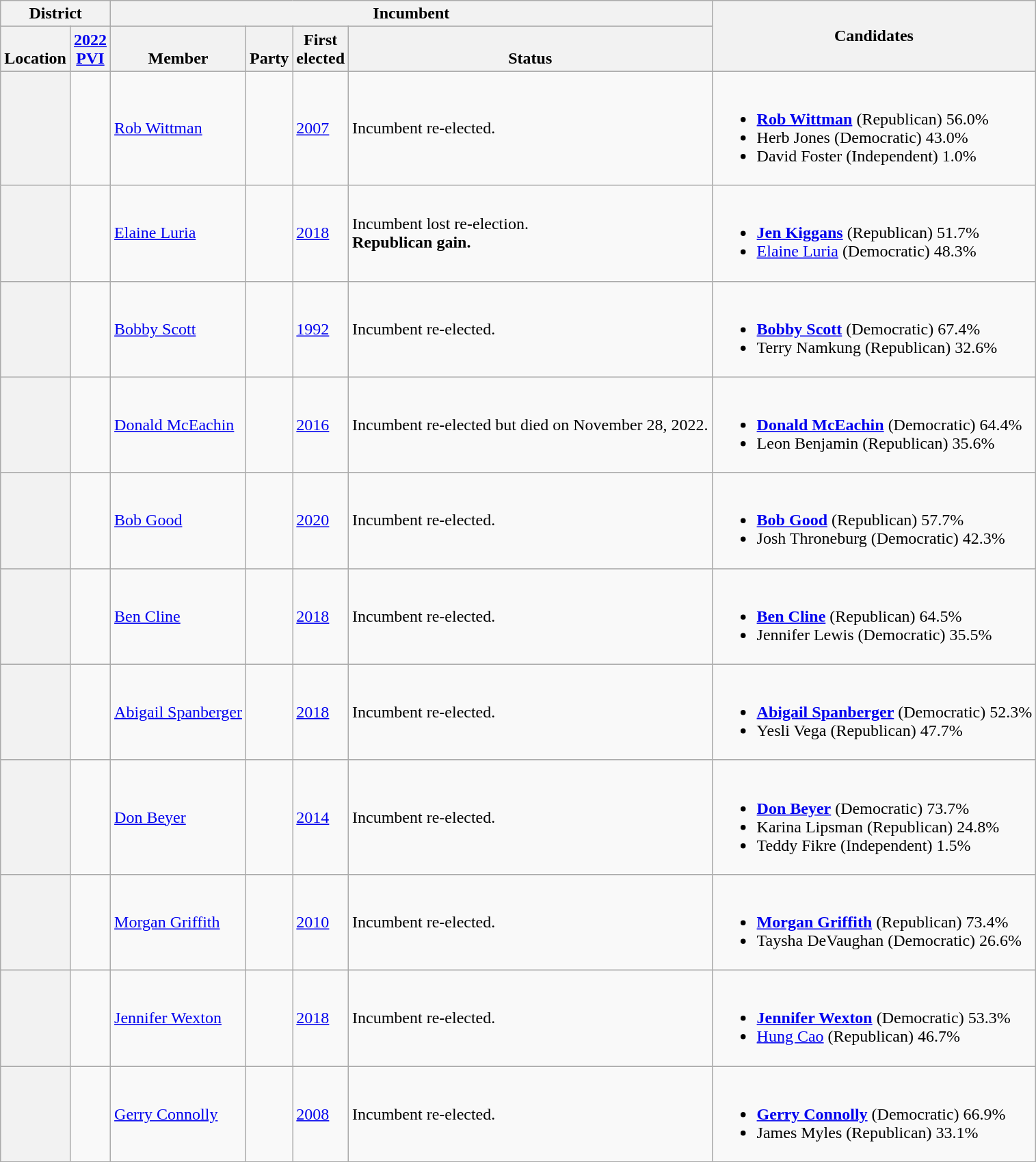<table class="wikitable sortable">
<tr>
<th colspan=2>District</th>
<th colspan=4>Incumbent</th>
<th rowspan=2 class="unsortable">Candidates</th>
</tr>
<tr valign=bottom>
<th>Location</th>
<th><a href='#'>2022<br>PVI</a></th>
<th>Member</th>
<th>Party</th>
<th>First<br>elected</th>
<th>Status</th>
</tr>
<tr>
<th></th>
<td></td>
<td><a href='#'>Rob Wittman</a></td>
<td></td>
<td><a href='#'>2007 </a></td>
<td>Incumbent re-elected.</td>
<td nowrap><br><ul><li> <strong><a href='#'>Rob Wittman</a></strong> (Republican) 56.0%</li><li>Herb Jones (Democratic) 43.0%</li><li>David Foster (Independent) 1.0%</li></ul></td>
</tr>
<tr>
<th></th>
<td></td>
<td><a href='#'>Elaine Luria</a></td>
<td></td>
<td><a href='#'>2018</a></td>
<td>Incumbent lost re-election.<br><strong>Republican gain.</strong></td>
<td nowrap><br><ul><li> <strong><a href='#'>Jen Kiggans</a></strong> (Republican) 51.7%</li><li><a href='#'>Elaine Luria</a> (Democratic) 48.3%</li></ul></td>
</tr>
<tr>
<th></th>
<td></td>
<td><a href='#'>Bobby Scott</a></td>
<td></td>
<td><a href='#'>1992</a></td>
<td>Incumbent re-elected.</td>
<td nowrap><br><ul><li> <strong><a href='#'>Bobby Scott</a></strong> (Democratic) 67.4%</li><li>Terry Namkung (Republican) 32.6%</li></ul></td>
</tr>
<tr>
<th></th>
<td></td>
<td><a href='#'>Donald McEachin</a></td>
<td></td>
<td><a href='#'>2016</a></td>
<td>Incumbent re-elected but died on November 28, 2022.</td>
<td nowrap><br><ul><li> <strong><a href='#'>Donald McEachin</a></strong> (Democratic) 64.4%</li><li>Leon Benjamin (Republican) 35.6%</li></ul></td>
</tr>
<tr>
<th></th>
<td></td>
<td><a href='#'>Bob Good</a></td>
<td></td>
<td><a href='#'>2020</a></td>
<td>Incumbent re-elected.</td>
<td nowrap><br><ul><li> <strong><a href='#'>Bob Good</a></strong> (Republican) 57.7%</li><li>Josh Throneburg (Democratic) 42.3%</li></ul></td>
</tr>
<tr>
<th></th>
<td></td>
<td><a href='#'>Ben Cline</a></td>
<td></td>
<td><a href='#'>2018</a></td>
<td>Incumbent re-elected.</td>
<td nowrap><br><ul><li> <strong><a href='#'>Ben Cline</a></strong> (Republican) 64.5%</li><li>Jennifer Lewis (Democratic) 35.5%</li></ul></td>
</tr>
<tr>
<th></th>
<td></td>
<td><a href='#'>Abigail Spanberger</a></td>
<td></td>
<td><a href='#'>2018</a></td>
<td>Incumbent re-elected.</td>
<td nowrap><br><ul><li> <strong><a href='#'>Abigail Spanberger</a></strong> (Democratic) 52.3%</li><li>Yesli Vega (Republican) 47.7%</li></ul></td>
</tr>
<tr>
<th></th>
<td></td>
<td><a href='#'>Don Beyer</a></td>
<td></td>
<td><a href='#'>2014</a></td>
<td>Incumbent re-elected.</td>
<td nowrap><br><ul><li> <strong><a href='#'>Don Beyer</a></strong> (Democratic) 73.7%</li><li>Karina Lipsman (Republican) 24.8%</li><li>Teddy Fikre (Independent) 1.5%</li></ul></td>
</tr>
<tr>
<th></th>
<td></td>
<td><a href='#'>Morgan Griffith</a></td>
<td></td>
<td><a href='#'>2010</a></td>
<td>Incumbent re-elected.</td>
<td nowrap><br><ul><li> <strong><a href='#'>Morgan Griffith</a></strong> (Republican) 73.4%</li><li>Taysha DeVaughan (Democratic) 26.6%</li></ul></td>
</tr>
<tr>
<th></th>
<td></td>
<td><a href='#'>Jennifer Wexton</a></td>
<td></td>
<td><a href='#'>2018</a></td>
<td>Incumbent re-elected.</td>
<td nowrap><br><ul><li> <strong><a href='#'>Jennifer Wexton</a></strong> (Democratic) 53.3%</li><li><a href='#'>Hung Cao</a> (Republican) 46.7%</li></ul></td>
</tr>
<tr>
<th></th>
<td></td>
<td><a href='#'>Gerry Connolly</a></td>
<td></td>
<td><a href='#'>2008</a></td>
<td>Incumbent re-elected.</td>
<td nowrap><br><ul><li> <strong><a href='#'>Gerry Connolly</a></strong> (Democratic) 66.9%</li><li>James Myles (Republican) 33.1%</li></ul></td>
</tr>
</table>
